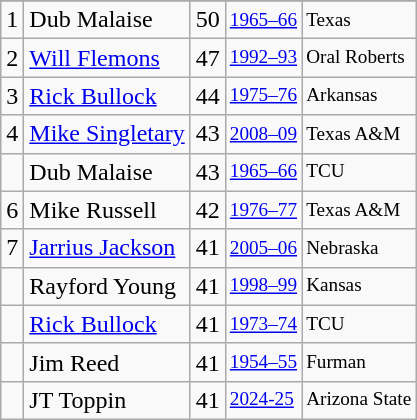<table class="wikitable">
<tr>
</tr>
<tr>
<td>1</td>
<td>Dub Malaise</td>
<td>50</td>
<td style="font-size:80%;"><a href='#'>1965–66</a></td>
<td style="font-size:80%;">Texas</td>
</tr>
<tr>
<td>2</td>
<td><a href='#'>Will Flemons</a></td>
<td>47</td>
<td style="font-size:80%;"><a href='#'>1992–93</a></td>
<td style="font-size:80%;">Oral Roberts</td>
</tr>
<tr>
<td>3</td>
<td><a href='#'>Rick Bullock</a></td>
<td>44</td>
<td style="font-size:80%;"><a href='#'>1975–76</a></td>
<td style="font-size:80%;">Arkansas</td>
</tr>
<tr>
<td>4</td>
<td><a href='#'>Mike Singletary</a></td>
<td>43</td>
<td style="font-size:80%;"><a href='#'>2008–09</a></td>
<td style="font-size:80%;">Texas A&M</td>
</tr>
<tr>
<td></td>
<td>Dub Malaise</td>
<td>43</td>
<td style="font-size:80%;"><a href='#'>1965–66</a></td>
<td style="font-size:80%;">TCU</td>
</tr>
<tr>
<td>6</td>
<td>Mike Russell</td>
<td>42</td>
<td style="font-size:80%;"><a href='#'>1976–77</a></td>
<td style="font-size:80%;">Texas A&M</td>
</tr>
<tr>
<td>7</td>
<td><a href='#'>Jarrius Jackson</a></td>
<td>41</td>
<td style="font-size:80%;"><a href='#'>2005–06</a></td>
<td style="font-size:80%;">Nebraska</td>
</tr>
<tr>
<td></td>
<td>Rayford Young</td>
<td>41</td>
<td style="font-size:80%;"><a href='#'>1998–99</a></td>
<td style="font-size:80%;">Kansas</td>
</tr>
<tr>
<td></td>
<td><a href='#'>Rick Bullock</a></td>
<td>41</td>
<td style="font-size:80%;"><a href='#'>1973–74</a></td>
<td style="font-size:80%;">TCU</td>
</tr>
<tr>
<td></td>
<td>Jim Reed</td>
<td>41</td>
<td style="font-size:80%;"><a href='#'>1954–55</a></td>
<td style="font-size:80%;">Furman</td>
</tr>
<tr>
<td></td>
<td>JT Toppin</td>
<td>41</td>
<td style="font-size:80%;"><a href='#'>2024-25</a></td>
<td style="font-size:80%;">Arizona State</td>
</tr>
</table>
